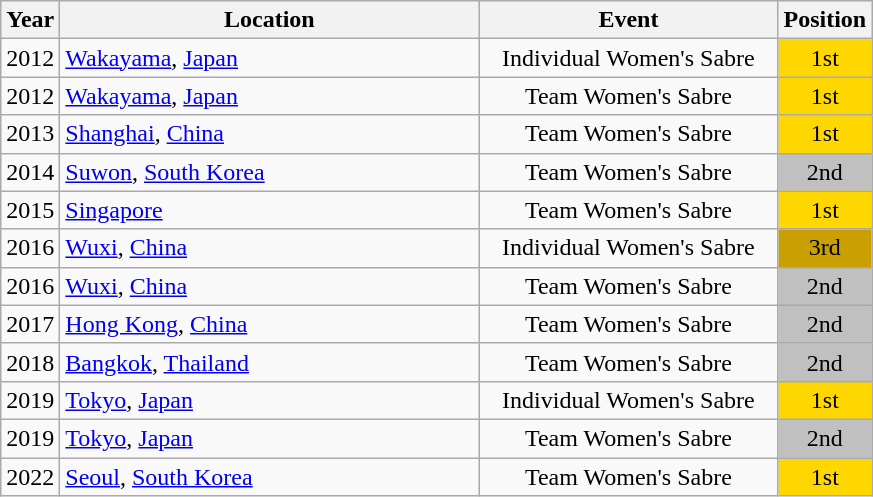<table class="wikitable" style="text-align:center;">
<tr>
<th>Year</th>
<th style="width:17em">Location</th>
<th style="width:12em">Event</th>
<th>Position</th>
</tr>
<tr>
<td>2012</td>
<td rowspan="1" align="left"> <a href='#'>Wakayama</a>, <a href='#'>Japan</a></td>
<td>Individual Women's Sabre</td>
<td bgcolor="gold">1st</td>
</tr>
<tr>
<td>2012</td>
<td rowspan="1" align="left"> <a href='#'>Wakayama</a>, <a href='#'>Japan</a></td>
<td>Team Women's Sabre</td>
<td bgcolor="gold">1st</td>
</tr>
<tr>
<td>2013</td>
<td rowspan="1" align="left"> <a href='#'>Shanghai</a>, <a href='#'>China</a></td>
<td>Team Women's Sabre</td>
<td bgcolor="gold">1st</td>
</tr>
<tr>
<td>2014</td>
<td rowspan="1" align="left"> <a href='#'>Suwon</a>, <a href='#'>South Korea</a></td>
<td>Team Women's Sabre</td>
<td bgcolor="silver">2nd</td>
</tr>
<tr>
<td>2015</td>
<td rowspan="1" align="left"> <a href='#'>Singapore</a></td>
<td>Team Women's Sabre</td>
<td bgcolor="gold">1st</td>
</tr>
<tr>
<td>2016</td>
<td rowspan="1" align="left"> <a href='#'>Wuxi</a>, <a href='#'>China</a></td>
<td>Individual Women's Sabre</td>
<td bgcolor="caramel">3rd</td>
</tr>
<tr>
<td>2016</td>
<td rowspan="1" align="left"> <a href='#'>Wuxi</a>, <a href='#'>China</a></td>
<td>Team Women's Sabre</td>
<td bgcolor="silver">2nd</td>
</tr>
<tr>
<td>2017</td>
<td rowspan="1" align="left"> <a href='#'>Hong Kong</a>, <a href='#'>China</a></td>
<td>Team Women's Sabre</td>
<td bgcolor="silver">2nd</td>
</tr>
<tr>
<td>2018</td>
<td rowspan="1" align="left"> <a href='#'>Bangkok</a>, <a href='#'>Thailand</a></td>
<td>Team Women's Sabre</td>
<td bgcolor="silver">2nd</td>
</tr>
<tr>
<td>2019</td>
<td rowspan="1" align="left"> <a href='#'>Tokyo</a>, <a href='#'>Japan</a></td>
<td>Individual Women's Sabre</td>
<td bgcolor="gold">1st</td>
</tr>
<tr>
<td>2019</td>
<td rowspan="1" align="left"> <a href='#'>Tokyo</a>, <a href='#'>Japan</a></td>
<td>Team Women's Sabre</td>
<td bgcolor="silver">2nd</td>
</tr>
<tr>
<td>2022</td>
<td rowspan="1" align="left"> <a href='#'>Seoul</a>, <a href='#'>South Korea</a></td>
<td>Team Women's Sabre</td>
<td bgcolor="gold">1st</td>
</tr>
</table>
